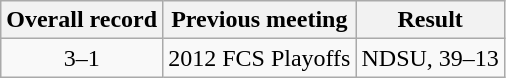<table class="wikitable">
<tr align="center">
<th>Overall record</th>
<th>Previous meeting</th>
<th>Result</th>
</tr>
<tr align="center">
<td>3–1</td>
<td>2012 FCS Playoffs</td>
<td>NDSU, 39–13</td>
</tr>
</table>
